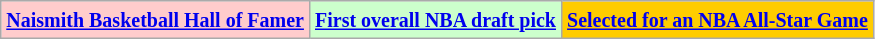<table class="wikitable">
<tr>
<td bgcolor="#FFCCCC"><small><strong><a href='#'>Naismith Basketball Hall of Famer</a></strong></small></td>
<td bgcolor="#CCFFCC"><small><strong><a href='#'>First overall NBA draft pick</a></strong></small></td>
<td bgcolor="FFCC00"><small><strong><a href='#'>Selected for an NBA All-Star Game</a></strong></small></td>
</tr>
</table>
